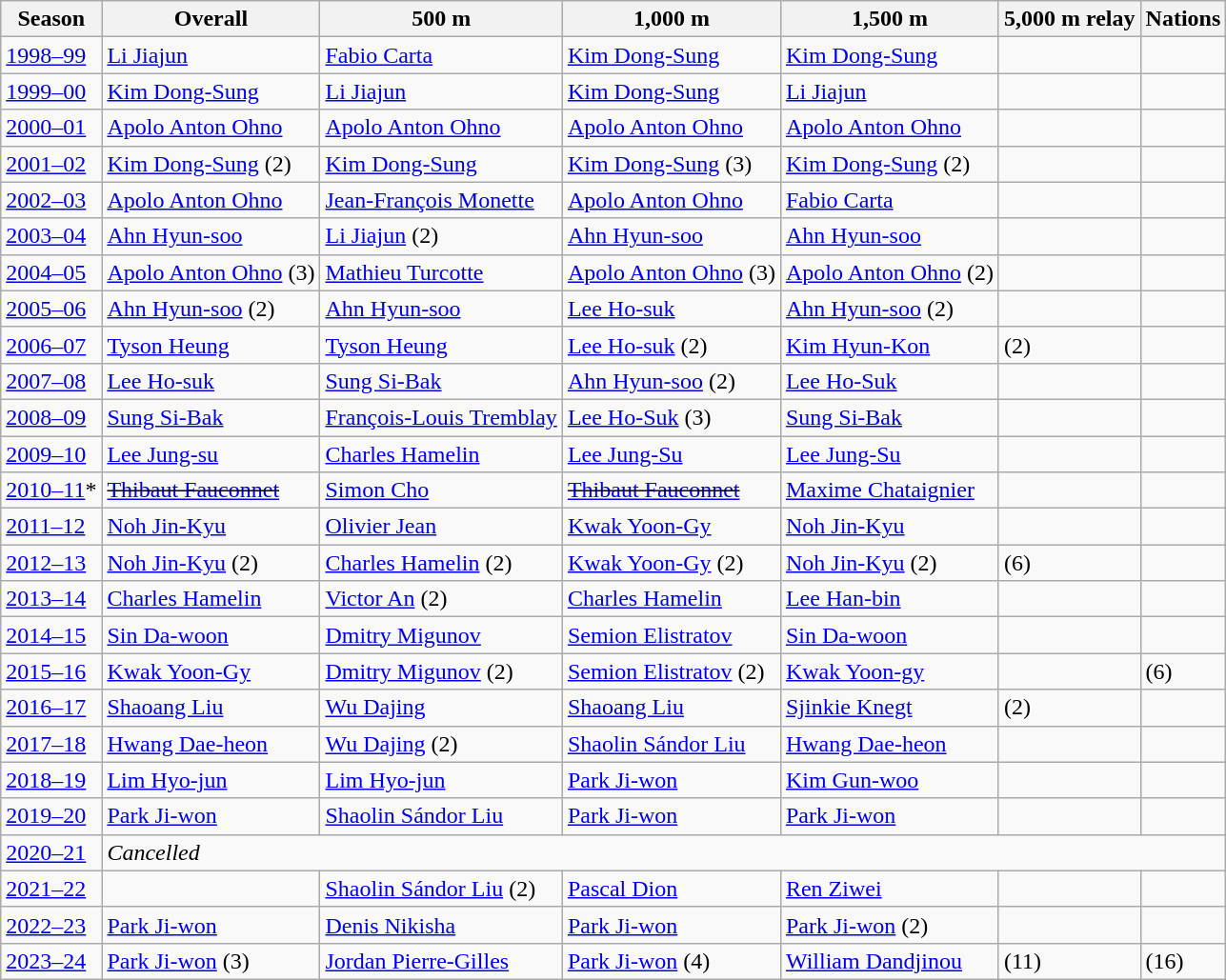<table class='wikitable'>
<tr>
<th>Season</th>
<th>Overall</th>
<th>500 m</th>
<th>1,000 m</th>
<th>1,500 m</th>
<th>5,000 m relay</th>
<th>Nations</th>
</tr>
<tr>
<td><a href='#'>1998–99</a></td>
<td> <a href='#'>Li Jiajun</a></td>
<td> <a href='#'>Fabio Carta</a></td>
<td> <a href='#'>Kim Dong-Sung</a></td>
<td> <a href='#'>Kim Dong-Sung</a></td>
<td></td>
<td></td>
</tr>
<tr>
<td><a href='#'>1999–00</a></td>
<td> <a href='#'>Kim Dong-Sung</a></td>
<td> <a href='#'>Li Jiajun</a></td>
<td> <a href='#'>Kim Dong-Sung</a></td>
<td> <a href='#'>Li Jiajun</a></td>
<td></td>
<td></td>
</tr>
<tr>
<td><a href='#'>2000–01</a></td>
<td> <a href='#'>Apolo Anton Ohno</a></td>
<td> <a href='#'>Apolo Anton Ohno</a></td>
<td> <a href='#'>Apolo Anton Ohno</a></td>
<td> <a href='#'>Apolo Anton Ohno</a></td>
<td></td>
<td></td>
</tr>
<tr>
<td><a href='#'>2001–02</a></td>
<td> <a href='#'>Kim Dong-Sung</a> (2)</td>
<td> <a href='#'>Kim Dong-Sung</a></td>
<td> <a href='#'>Kim Dong-Sung</a> (3)</td>
<td> <a href='#'>Kim Dong-Sung</a> (2)</td>
<td></td>
<td></td>
</tr>
<tr>
<td><a href='#'>2002–03</a></td>
<td> <a href='#'>Apolo Anton Ohno</a></td>
<td> <a href='#'>Jean-François Monette</a></td>
<td> <a href='#'>Apolo Anton Ohno</a></td>
<td> <a href='#'>Fabio Carta</a></td>
<td></td>
<td></td>
</tr>
<tr>
<td><a href='#'>2003–04</a></td>
<td>  <a href='#'>Ahn Hyun-soo</a></td>
<td> <a href='#'>Li Jiajun</a> (2)</td>
<td> <a href='#'>Ahn Hyun-soo</a></td>
<td> <a href='#'>Ahn Hyun-soo</a></td>
<td></td>
<td></td>
</tr>
<tr>
<td><a href='#'>2004–05</a></td>
<td> <a href='#'>Apolo Anton Ohno</a> (3)</td>
<td> <a href='#'>Mathieu Turcotte</a></td>
<td> <a href='#'>Apolo Anton Ohno</a> (3)</td>
<td> <a href='#'>Apolo Anton Ohno</a> (2)</td>
<td></td>
<td></td>
</tr>
<tr>
<td><a href='#'>2005–06</a></td>
<td> <a href='#'>Ahn Hyun-soo</a> (2)</td>
<td> <a href='#'>Ahn Hyun-soo</a></td>
<td> <a href='#'>Lee Ho-suk</a></td>
<td> <a href='#'>Ahn Hyun-soo</a> (2)</td>
<td></td>
<td></td>
</tr>
<tr>
<td><a href='#'>2006–07</a></td>
<td> <a href='#'>Tyson Heung</a></td>
<td> <a href='#'>Tyson Heung</a></td>
<td> <a href='#'>Lee Ho-suk</a> (2)</td>
<td> <a href='#'>Kim Hyun-Kon</a></td>
<td> (2)</td>
<td></td>
</tr>
<tr>
<td><a href='#'>2007–08</a></td>
<td> <a href='#'>Lee Ho-suk</a></td>
<td> <a href='#'>Sung Si-Bak</a></td>
<td> <a href='#'>Ahn Hyun-soo</a> (2)</td>
<td> <a href='#'>Lee Ho-Suk</a></td>
<td></td>
<td></td>
</tr>
<tr>
<td><a href='#'>2008–09</a></td>
<td> <a href='#'>Sung Si-Bak</a></td>
<td> <a href='#'>François-Louis Tremblay</a></td>
<td> <a href='#'>Lee Ho-Suk</a> (3)</td>
<td> <a href='#'>Sung Si-Bak</a></td>
<td></td>
<td></td>
</tr>
<tr>
<td><a href='#'>2009–10</a></td>
<td> <a href='#'>Lee Jung-su</a></td>
<td> <a href='#'>Charles Hamelin</a></td>
<td> <a href='#'>Lee Jung-Su</a></td>
<td> <a href='#'>Lee Jung-Su</a></td>
<td></td>
<td></td>
</tr>
<tr>
<td><a href='#'>2010–11</a>*</td>
<td><s> <a href='#'>Thibaut Fauconnet</a></s></td>
<td> <a href='#'>Simon Cho</a></td>
<td><s> <a href='#'>Thibaut Fauconnet</a></s></td>
<td> <a href='#'>Maxime Chataignier</a></td>
<td></td>
<td></td>
</tr>
<tr>
<td><a href='#'>2011–12</a></td>
<td> <a href='#'>Noh Jin-Kyu</a></td>
<td> <a href='#'>Olivier Jean</a></td>
<td> <a href='#'>Kwak Yoon-Gy</a></td>
<td> <a href='#'>Noh Jin-Kyu</a></td>
<td></td>
<td></td>
</tr>
<tr>
<td><a href='#'>2012–13</a></td>
<td> <a href='#'>Noh Jin-Kyu</a> (2)</td>
<td> <a href='#'>Charles Hamelin</a> (2)</td>
<td> <a href='#'>Kwak Yoon-Gy</a> (2)</td>
<td> <a href='#'>Noh Jin-Kyu</a> (2)</td>
<td> (6)</td>
<td></td>
</tr>
<tr>
<td><a href='#'>2013–14</a></td>
<td> <a href='#'>Charles Hamelin</a></td>
<td> <a href='#'>Victor An</a> (2)</td>
<td> <a href='#'>Charles Hamelin</a></td>
<td> <a href='#'>Lee Han-bin</a></td>
<td></td>
<td></td>
</tr>
<tr>
<td><a href='#'>2014–15</a></td>
<td> <a href='#'>Sin Da-woon</a></td>
<td> <a href='#'>Dmitry Migunov</a></td>
<td> <a href='#'>Semion Elistratov</a></td>
<td> <a href='#'>Sin Da-woon</a></td>
<td></td>
<td></td>
</tr>
<tr>
<td><a href='#'>2015–16</a></td>
<td> <a href='#'>Kwak Yoon-Gy</a></td>
<td> <a href='#'>Dmitry Migunov</a> (2)</td>
<td> <a href='#'>Semion Elistratov</a> (2)</td>
<td> <a href='#'>Kwak Yoon-gy</a></td>
<td></td>
<td> (6)</td>
</tr>
<tr>
<td><a href='#'>2016–17</a></td>
<td> <a href='#'>Shaoang Liu</a></td>
<td> <a href='#'>Wu Dajing</a></td>
<td> <a href='#'>Shaoang Liu</a></td>
<td> <a href='#'>Sjinkie Knegt</a></td>
<td> (2)</td>
<td></td>
</tr>
<tr>
<td><a href='#'>2017–18</a></td>
<td> <a href='#'>Hwang Dae-heon</a></td>
<td> <a href='#'>Wu Dajing</a> (2)</td>
<td> <a href='#'>Shaolin Sándor Liu</a></td>
<td> <a href='#'>Hwang Dae-heon</a></td>
<td></td>
<td></td>
</tr>
<tr>
<td><a href='#'>2018–19</a></td>
<td> <a href='#'>Lim Hyo-jun</a></td>
<td> <a href='#'>Lim Hyo-jun</a></td>
<td> <a href='#'>Park Ji-won</a></td>
<td> <a href='#'>Kim Gun-woo</a></td>
<td></td>
<td></td>
</tr>
<tr>
<td><a href='#'>2019–20</a></td>
<td> <a href='#'>Park Ji-won</a></td>
<td> <a href='#'>Shaolin Sándor Liu</a></td>
<td> <a href='#'>Park Ji-won</a></td>
<td> <a href='#'>Park Ji-won</a></td>
<td></td>
<td></td>
</tr>
<tr>
<td><a href='#'>2020–21</a></td>
<td colspan="6"><em>Cancelled</em></td>
</tr>
<tr>
<td><a href='#'>2021–22</a></td>
<td></td>
<td> <a href='#'>Shaolin Sándor Liu</a> (2)</td>
<td> <a href='#'>Pascal Dion</a></td>
<td> <a href='#'>Ren Ziwei</a></td>
<td></td>
<td></td>
</tr>
<tr>
<td><a href='#'>2022–23</a></td>
<td> <a href='#'>Park Ji-won</a></td>
<td> <a href='#'>Denis Nikisha</a></td>
<td> <a href='#'>Park Ji-won</a></td>
<td> <a href='#'>Park Ji-won</a> (2)</td>
<td></td>
<td></td>
</tr>
<tr>
<td><a href='#'>2023–24</a></td>
<td> <a href='#'>Park Ji-won</a> (3)</td>
<td> <a href='#'>Jordan Pierre-Gilles</a></td>
<td> <a href='#'>Park Ji-won</a> (4)</td>
<td> <a href='#'>William Dandjinou</a></td>
<td> (11)</td>
<td> (16)</td>
</tr>
</table>
